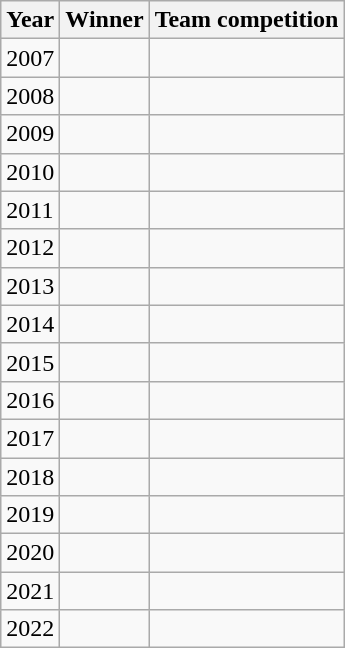<table class="wikitable sortable">
<tr>
<th>Year</th>
<th>Winner</th>
<th>Team competition</th>
</tr>
<tr>
<td>2007</td>
<td></td>
<td></td>
</tr>
<tr>
<td>2008</td>
<td></td>
<td></td>
</tr>
<tr>
<td>2009</td>
<td></td>
<td></td>
</tr>
<tr>
<td>2010</td>
<td></td>
<td></td>
</tr>
<tr>
<td>2011</td>
<td></td>
<td></td>
</tr>
<tr>
<td>2012</td>
<td></td>
<td></td>
</tr>
<tr>
<td>2013</td>
<td></td>
<td></td>
</tr>
<tr>
<td>2014</td>
<td></td>
<td></td>
</tr>
<tr>
<td>2015</td>
<td></td>
<td></td>
</tr>
<tr>
<td>2016</td>
<td></td>
<td></td>
</tr>
<tr>
<td>2017</td>
<td></td>
<td></td>
</tr>
<tr>
<td>2018</td>
<td></td>
<td></td>
</tr>
<tr>
<td>2019</td>
<td></td>
<td></td>
</tr>
<tr>
<td>2020</td>
<td></td>
<td></td>
</tr>
<tr>
<td>2021</td>
<td></td>
<td></td>
</tr>
<tr>
<td>2022</td>
<td></td>
<td></td>
</tr>
</table>
